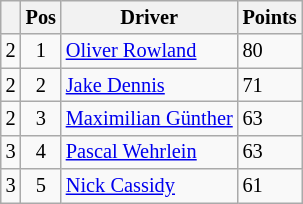<table class="wikitable" style="font-size: 85%;">
<tr>
<th></th>
<th>Pos</th>
<th>Driver</th>
<th>Points</th>
</tr>
<tr>
<td align="left"> 2</td>
<td align="center">1</td>
<td> <a href='#'>Oliver Rowland</a></td>
<td align="left">80</td>
</tr>
<tr>
<td align="left"> 2</td>
<td align="center">2</td>
<td> <a href='#'>Jake Dennis</a></td>
<td align="left">71</td>
</tr>
<tr>
<td align="left"> 2</td>
<td align="center">3</td>
<td> <a href='#'>Maximilian Günther</a></td>
<td align="left">63</td>
</tr>
<tr>
<td align="left"> 3</td>
<td align="center">4</td>
<td> <a href='#'>Pascal Wehrlein</a></td>
<td align="left">63</td>
</tr>
<tr>
<td align="left"> 3</td>
<td align="center">5</td>
<td> <a href='#'>Nick Cassidy</a></td>
<td align="left">61</td>
</tr>
</table>
